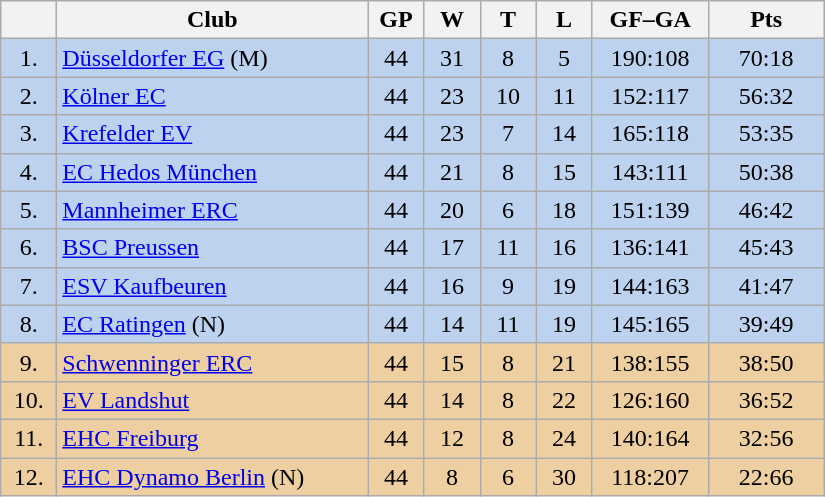<table class="wikitable">
<tr>
<th width="30"></th>
<th width="200">Club</th>
<th width="30">GP</th>
<th width="30">W</th>
<th width="30">T</th>
<th width="30">L</th>
<th width="70">GF–GA</th>
<th width="70">Pts</th>
</tr>
<tr bgcolor="#BCD2EE" align="center">
<td>1.</td>
<td align="left"><a href='#'>Düsseldorfer EG</a> (M)</td>
<td>44</td>
<td>31</td>
<td>8</td>
<td>5</td>
<td>190:108</td>
<td>70:18</td>
</tr>
<tr bgcolor=#BCD2EE align="center">
<td>2.</td>
<td align="left"><a href='#'>Kölner EC</a></td>
<td>44</td>
<td>23</td>
<td>10</td>
<td>11</td>
<td>152:117</td>
<td>56:32</td>
</tr>
<tr bgcolor=#BCD2EE align="center">
<td>3.</td>
<td align="left"><a href='#'>Krefelder EV</a></td>
<td>44</td>
<td>23</td>
<td>7</td>
<td>14</td>
<td>165:118</td>
<td>53:35</td>
</tr>
<tr bgcolor=#BCD2EE align="center">
<td>4.</td>
<td align="left"><a href='#'>EC Hedos München</a></td>
<td>44</td>
<td>21</td>
<td>8</td>
<td>15</td>
<td>143:111</td>
<td>50:38</td>
</tr>
<tr bgcolor=#BCD2EE align="center">
<td>5.</td>
<td align="left"><a href='#'>Mannheimer ERC</a></td>
<td>44</td>
<td>20</td>
<td>6</td>
<td>18</td>
<td>151:139</td>
<td>46:42</td>
</tr>
<tr bgcolor=#BCD2EE align="center">
<td>6.</td>
<td align="left"><a href='#'>BSC Preussen</a></td>
<td>44</td>
<td>17</td>
<td>11</td>
<td>16</td>
<td>136:141</td>
<td>45:43</td>
</tr>
<tr bgcolor=#BCD2EE align="center">
<td>7.</td>
<td align="left"><a href='#'>ESV Kaufbeuren</a></td>
<td>44</td>
<td>16</td>
<td>9</td>
<td>19</td>
<td>144:163</td>
<td>41:47</td>
</tr>
<tr bgcolor=#BCD2EE align="center">
<td>8.</td>
<td align="left"><a href='#'>EC Ratingen</a> (N)</td>
<td>44</td>
<td>14</td>
<td>11</td>
<td>19</td>
<td>145:165</td>
<td>39:49</td>
</tr>
<tr bgcolor=#EECFA1 align="center">
<td>9.</td>
<td align="left"><a href='#'>Schwenninger ERC</a></td>
<td>44</td>
<td>15</td>
<td>8</td>
<td>21</td>
<td>138:155</td>
<td>38:50</td>
</tr>
<tr bgcolor=#EECFA1 align="center">
<td>10.</td>
<td align="left"><a href='#'>EV Landshut</a></td>
<td>44</td>
<td>14</td>
<td>8</td>
<td>22</td>
<td>126:160</td>
<td>36:52</td>
</tr>
<tr bgcolor=#EECFA1 align="center">
<td>11.</td>
<td align="left"><a href='#'>EHC Freiburg</a></td>
<td>44</td>
<td>12</td>
<td>8</td>
<td>24</td>
<td>140:164</td>
<td>32:56</td>
</tr>
<tr bgcolor=#EECFA1 align="center">
<td>12.</td>
<td align="left"><a href='#'>EHC Dynamo Berlin</a> (N)</td>
<td>44</td>
<td>8</td>
<td>6</td>
<td>30</td>
<td>118:207</td>
<td>22:66</td>
</tr>
</table>
